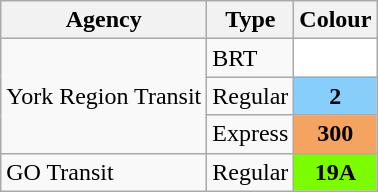<table class="wikitable">
<tr>
<th style="text-align: center; font-weight: bold;">Agency</th>
<th style="text-align: center; font-weight: bold;">Type</th>
<th style="text-align: center; font-weight: bold;">Colour</th>
</tr>
<tr>
<td rowspan="3">York Region Transit</td>
<td>BRT</td>
<th style="font-weight: bold; background:white; text-align: center"></th>
</tr>
<tr>
<td>Regular</td>
<th style="font-weight: bold; background:#87CEFA; text-align: center">2</th>
</tr>
<tr>
<td>Express</td>
<th style="font-weight: bold; background:#F4A460; text-align: center">300</th>
</tr>
<tr>
<td>GO Transit</td>
<td>Regular</td>
<th style="font-weight: bold; background:#7CFC00; text-align: center">19A</th>
</tr>
</table>
